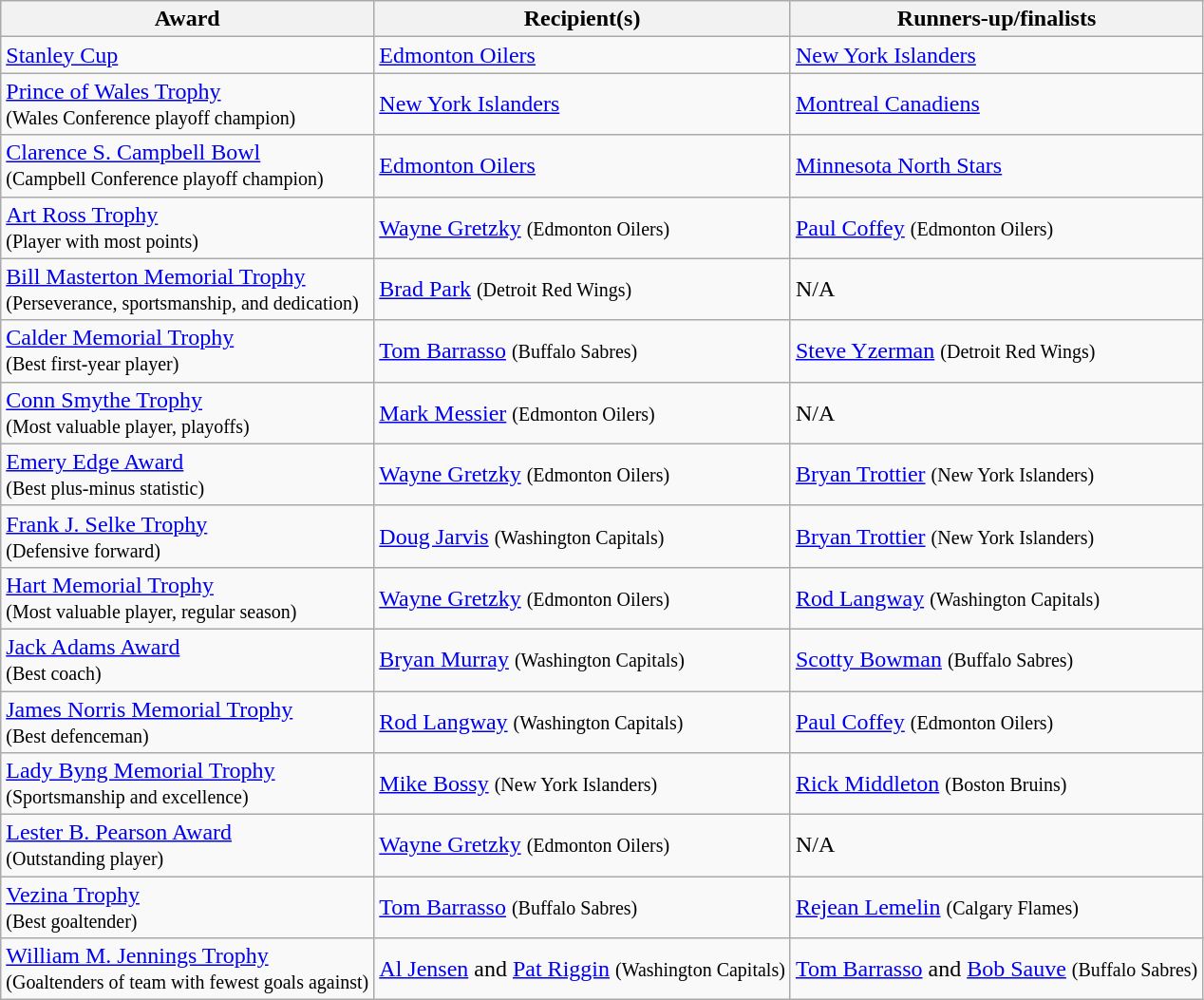<table class="wikitable">
<tr>
<th>Award</th>
<th>Recipient(s)</th>
<th>Runners-up/finalists</th>
</tr>
<tr>
<td><a href='#'>Stanley Cup</a></td>
<td><a href='#'>Edmonton Oilers</a></td>
<td><a href='#'>New York Islanders</a></td>
</tr>
<tr>
<td><a href='#'>Prince of Wales Trophy</a><br><small>(Wales Conference playoff champion)</small></td>
<td><a href='#'>New York Islanders</a></td>
<td><a href='#'>Montreal Canadiens</a></td>
</tr>
<tr>
<td><a href='#'>Clarence S. Campbell Bowl</a><br><small>(Campbell Conference playoff champion)</small></td>
<td><a href='#'>Edmonton Oilers</a></td>
<td><a href='#'>Minnesota North Stars</a></td>
</tr>
<tr>
<td><a href='#'>Art Ross Trophy</a><br><small>(Player with most points)</small></td>
<td><a href='#'>Wayne Gretzky</a> <small>(Edmonton Oilers)</small></td>
<td><a href='#'>Paul Coffey</a> <small>(Edmonton Oilers)</small></td>
</tr>
<tr>
<td><a href='#'>Bill Masterton Memorial Trophy</a><br><small>(Perseverance, sportsmanship, and dedication)</small></td>
<td><a href='#'>Brad Park</a> <small>(Detroit Red Wings)</small></td>
<td>N/A</td>
</tr>
<tr>
<td><a href='#'>Calder Memorial Trophy</a><br><small>(Best first-year player)</small></td>
<td><a href='#'>Tom Barrasso</a> <small>(Buffalo Sabres)</small></td>
<td><a href='#'>Steve Yzerman</a> <small>(Detroit Red Wings)</small></td>
</tr>
<tr>
<td><a href='#'>Conn Smythe Trophy</a><br><small>(Most valuable player, playoffs)</small></td>
<td><a href='#'>Mark Messier</a> <small>(Edmonton Oilers)</small></td>
<td>N/A</td>
</tr>
<tr>
<td><a href='#'>Emery Edge Award</a><br><small>(Best plus-minus statistic)</small></td>
<td><a href='#'>Wayne Gretzky</a> <small>(Edmonton Oilers)</small></td>
<td><a href='#'>Bryan Trottier</a> <small>(New York Islanders)</small></td>
</tr>
<tr>
<td><a href='#'>Frank J. Selke Trophy</a><br><small>(Defensive forward)</small></td>
<td><a href='#'>Doug Jarvis</a> <small>(Washington Capitals)</small></td>
<td><a href='#'>Bryan Trottier</a> <small>(New York Islanders)</small></td>
</tr>
<tr>
<td><a href='#'>Hart Memorial Trophy</a><br><small>(Most valuable player, regular season)</small></td>
<td><a href='#'>Wayne Gretzky</a> <small>(Edmonton Oilers)</small></td>
<td><a href='#'>Rod Langway</a> <small>(Washington Capitals)</small></td>
</tr>
<tr>
<td><a href='#'>Jack Adams Award</a><br><small>(Best coach)</small></td>
<td><a href='#'>Bryan Murray</a> <small>(Washington Capitals)</small></td>
<td><a href='#'>Scotty Bowman</a> <small>(Buffalo Sabres)</small></td>
</tr>
<tr>
<td><a href='#'>James Norris Memorial Trophy</a><br><small>(Best defenceman)</small></td>
<td><a href='#'>Rod Langway</a> <small>(Washington Capitals)</small></td>
<td><a href='#'>Paul Coffey</a> <small>(Edmonton Oilers)</small></td>
</tr>
<tr>
<td><a href='#'>Lady Byng Memorial Trophy</a><br><small>(Sportsmanship and excellence)</small></td>
<td><a href='#'>Mike Bossy</a> <small>(New York Islanders)</small></td>
<td><a href='#'>Rick Middleton</a> <small>(Boston Bruins)</small></td>
</tr>
<tr>
<td><a href='#'>Lester B. Pearson Award</a><br><small>(Outstanding player)</small></td>
<td><a href='#'>Wayne Gretzky</a> <small>(Edmonton Oilers)</small></td>
<td>N/A</td>
</tr>
<tr>
<td><a href='#'>Vezina Trophy</a><br><small>(Best goaltender)</small></td>
<td><a href='#'>Tom Barrasso</a> <small>(Buffalo Sabres)</small></td>
<td><a href='#'>Rejean Lemelin</a> <small>(Calgary Flames)</small></td>
</tr>
<tr>
<td><a href='#'>William M. Jennings Trophy</a><br><small>(Goaltenders of team with fewest goals against)</small></td>
<td><a href='#'>Al Jensen</a> and <a href='#'>Pat Riggin</a> <small>(Washington Capitals)</small></td>
<td><a href='#'>Tom Barrasso</a> and <a href='#'>Bob Sauve</a> <small>(Buffalo Sabres)</small></td>
</tr>
</table>
